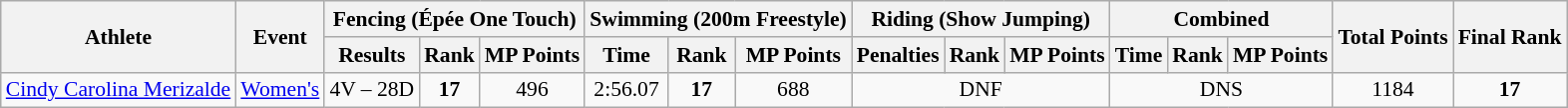<table class=wikitable style="font-size:90%">
<tr>
<th rowspan=2>Athlete</th>
<th rowspan=2>Event</th>
<th colspan=3>Fencing (Épée One Touch)</th>
<th colspan=3>Swimming (200m Freestyle)</th>
<th colspan=3>Riding (Show Jumping)</th>
<th colspan=3>Combined</th>
<th rowspan=2>Total Points</th>
<th rowspan=2>Final Rank</th>
</tr>
<tr>
<th>Results</th>
<th>Rank</th>
<th>MP Points</th>
<th>Time</th>
<th>Rank</th>
<th>MP Points</th>
<th>Penalties</th>
<th>Rank</th>
<th>MP Points</th>
<th>Time</th>
<th>Rank</th>
<th>MP Points</th>
</tr>
<tr>
<td><a href='#'>Cindy Carolina Merizalde</a></td>
<td><a href='#'>Women's</a></td>
<td align=center>4V – 28D</td>
<td align=center><strong>17</strong></td>
<td align=center>496</td>
<td align=center>2:56.07</td>
<td align=center><strong>17</strong></td>
<td align=center>688</td>
<td align=center colspan=3>DNF</td>
<td align=center colspan=3>DNS</td>
<td align=center>1184</td>
<td align=center><strong>17</strong></td>
</tr>
</table>
